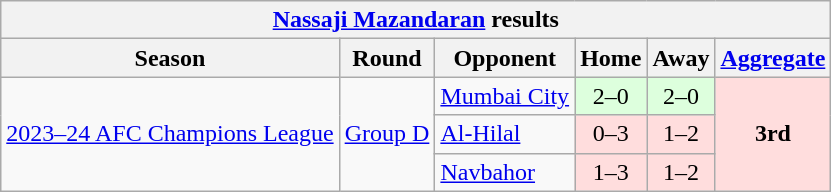<table class="wikitable">
<tr>
<th colspan="6"><a href='#'>Nassaji Mazandaran</a> results</th>
</tr>
<tr>
<th>Season</th>
<th>Round</th>
<th>Opponent</th>
<th>Home</th>
<th>Away</th>
<th><a href='#'>Aggregate</a></th>
</tr>
<tr>
<td rowspan="3"><a href='#'>2023–24 AFC Champions League</a></td>
<td rowspan="3"><a href='#'>Group D</a></td>
<td> <a href='#'>Mumbai City</a></td>
<td bgcolor="#ddffdd" style="text-align:center;">2–0</td>
<td bgcolor="#ddffdd" style="text-align:center;">2–0</td>
<td rowspan="3" bgcolor="#ffdddd" style="text-align:center;"><strong>3rd</strong></td>
</tr>
<tr>
<td> <a href='#'>Al-Hilal</a></td>
<td bgcolor="#ffdddd" style="text-align:center;">0–3</td>
<td bgcolor="#ffdddd" style="text-align:center;">1–2</td>
</tr>
<tr>
<td> <a href='#'>Navbahor</a></td>
<td bgcolor="#ffdddd" style="text-align:center;">1–3</td>
<td bgcolor="#ffdddd" style="text-align:center;">1–2</td>
</tr>
</table>
